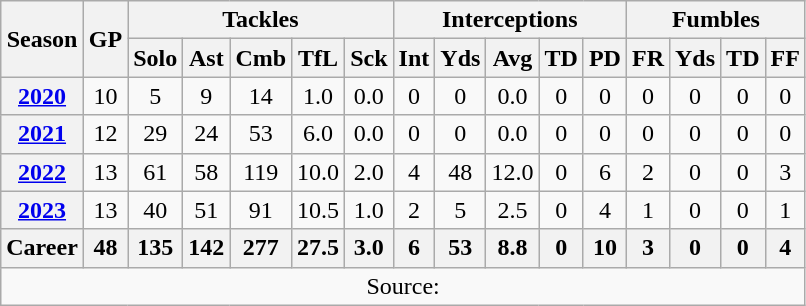<table class="wikitable" style="text-align:center;">
<tr>
<th rowspan="2">Season</th>
<th rowspan="2">GP</th>
<th colspan="5">Tackles</th>
<th colspan="5">Interceptions</th>
<th colspan="4">Fumbles</th>
</tr>
<tr>
<th>Solo</th>
<th>Ast</th>
<th>Cmb</th>
<th>TfL</th>
<th>Sck</th>
<th>Int</th>
<th>Yds</th>
<th>Avg</th>
<th>TD</th>
<th>PD</th>
<th>FR</th>
<th>Yds</th>
<th>TD</th>
<th>FF</th>
</tr>
<tr>
<th><a href='#'>2020</a></th>
<td>10</td>
<td>5</td>
<td>9</td>
<td>14</td>
<td>1.0</td>
<td>0.0</td>
<td>0</td>
<td>0</td>
<td>0.0</td>
<td>0</td>
<td>0</td>
<td>0</td>
<td>0</td>
<td>0</td>
<td>0</td>
</tr>
<tr>
<th><a href='#'>2021</a></th>
<td>12</td>
<td>29</td>
<td>24</td>
<td>53</td>
<td>6.0</td>
<td>0.0</td>
<td>0</td>
<td>0</td>
<td>0.0</td>
<td>0</td>
<td>0</td>
<td>0</td>
<td>0</td>
<td>0</td>
<td>0</td>
</tr>
<tr>
<th><a href='#'>2022</a></th>
<td>13</td>
<td>61</td>
<td>58</td>
<td>119</td>
<td>10.0</td>
<td>2.0</td>
<td>4</td>
<td>48</td>
<td>12.0</td>
<td>0</td>
<td>6</td>
<td>2</td>
<td>0</td>
<td>0</td>
<td>3</td>
</tr>
<tr>
<th><a href='#'>2023</a></th>
<td>13</td>
<td>40</td>
<td>51</td>
<td>91</td>
<td>10.5</td>
<td>1.0</td>
<td>2</td>
<td>5</td>
<td>2.5</td>
<td>0</td>
<td>4</td>
<td>1</td>
<td>0</td>
<td>0</td>
<td>1</td>
</tr>
<tr>
<th>Career</th>
<th>48</th>
<th>135</th>
<th>142</th>
<th>277</th>
<th>27.5</th>
<th>3.0</th>
<th>6</th>
<th>53</th>
<th>8.8</th>
<th>0</th>
<th>10</th>
<th>3</th>
<th>0</th>
<th>0</th>
<th>4</th>
</tr>
<tr>
<td colspan="16">Source:</td>
</tr>
</table>
